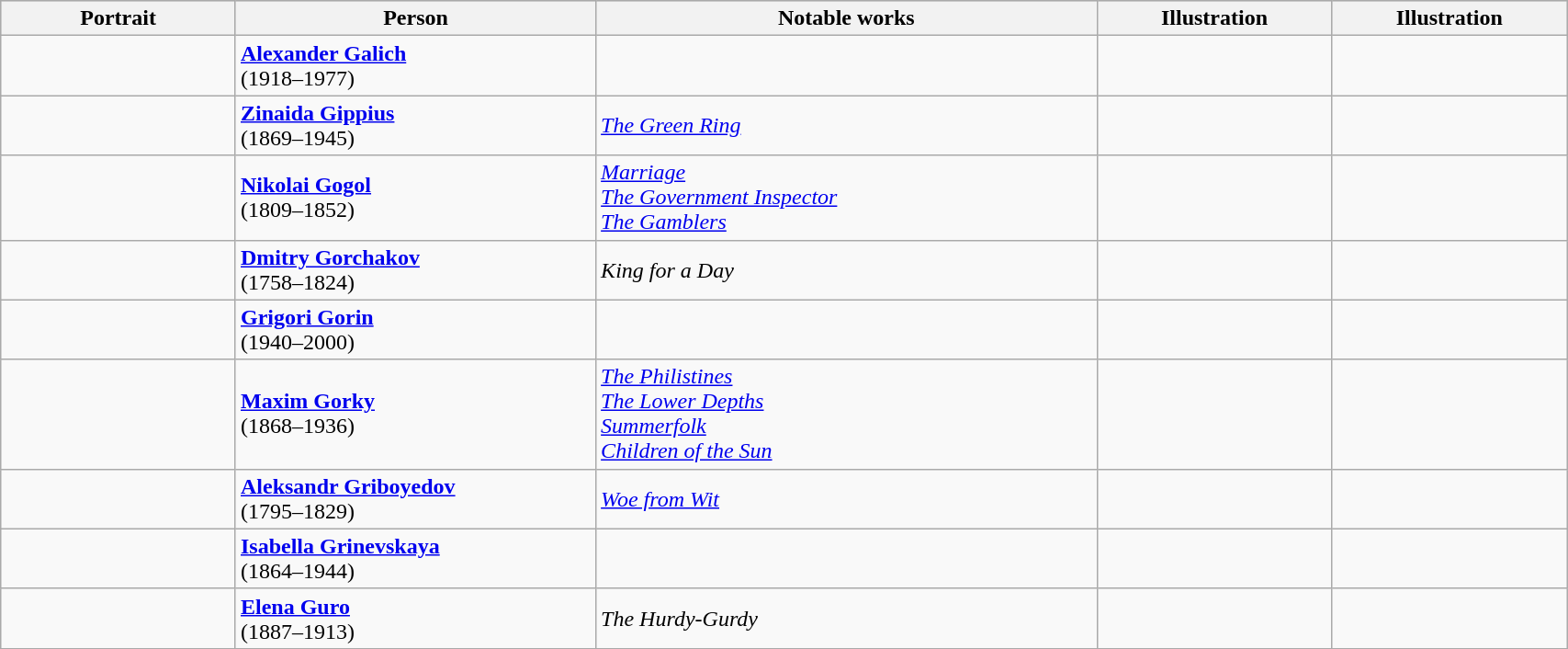<table class="wikitable" style="width:90%;">
<tr bgcolor="#cccccc">
<th width=15%>Portrait</th>
<th width=23%>Person</th>
<th width=32%>Notable works</th>
<th width=15%>Illustration</th>
<th width=15%>Illustration</th>
</tr>
<tr>
<td align=center></td>
<td><strong><a href='#'>Alexander Galich</a></strong><br>(1918–1977)</td>
<td></td>
<td align=center></td>
<td align=center></td>
</tr>
<tr>
<td align=center></td>
<td><strong><a href='#'>Zinaida Gippius</a></strong><br>(1869–1945)</td>
<td><em><a href='#'>The Green Ring</a></em></td>
<td align=center></td>
<td align=center></td>
</tr>
<tr>
<td align=center></td>
<td><strong><a href='#'>Nikolai Gogol</a></strong><br>(1809–1852)</td>
<td><em><a href='#'>Marriage</a></em><br><em><a href='#'>The Government Inspector</a></em><br><em><a href='#'>The Gamblers</a></em></td>
<td align=center></td>
<td align=center></td>
</tr>
<tr>
<td align=center></td>
<td><strong><a href='#'>Dmitry Gorchakov</a></strong><br>(1758–1824)</td>
<td><em>King for a Day</em></td>
<td align=center></td>
<td align=center></td>
</tr>
<tr>
<td align=center></td>
<td><strong><a href='#'>Grigori Gorin</a></strong><br>(1940–2000)</td>
<td></td>
<td align=center></td>
<td align=center></td>
</tr>
<tr>
<td align=center></td>
<td><strong><a href='#'>Maxim Gorky</a></strong><br>(1868–1936)</td>
<td><em><a href='#'>The Philistines</a></em><br><em><a href='#'>The Lower Depths</a></em><br><em><a href='#'>Summerfolk</a></em><br><em><a href='#'>Children of the Sun</a></em></td>
<td align=center></td>
<td align=center></td>
</tr>
<tr>
<td align=center></td>
<td><strong><a href='#'>Aleksandr Griboyedov</a></strong><br>(1795–1829)</td>
<td><em><a href='#'>Woe from Wit</a></em></td>
<td align=center></td>
<td align=center></td>
</tr>
<tr>
<td align=center></td>
<td><strong><a href='#'>Isabella Grinevskaya</a></strong><br>(1864–1944)</td>
<td></td>
<td align=center></td>
<td align=center></td>
</tr>
<tr>
<td align=center></td>
<td><strong><a href='#'>Elena Guro</a></strong><br>(1887–1913)</td>
<td><em>The Hurdy-Gurdy</em></td>
<td align=center></td>
<td align=center></td>
</tr>
<tr>
</tr>
</table>
